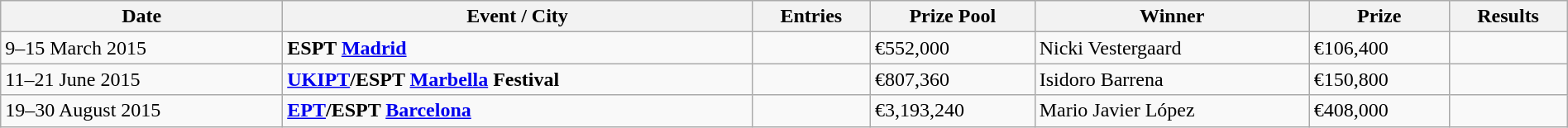<table class="wikitable" width="100%">
<tr>
<th width="18%">Date</th>
<th !width="16%">Event / City</th>
<th !width="10%">Entries</th>
<th !width="12%">Prize Pool</th>
<th !width="23%">Winner</th>
<th !width="12%">Prize</th>
<th !width="9%">Results</th>
</tr>
<tr>
<td>9–15 March 2015</td>
<td> <strong>ESPT <a href='#'>Madrid</a></strong></td>
<td></td>
<td>€552,000</td>
<td> Nicki Vestergaard</td>
<td>€106,400</td>
<td></td>
</tr>
<tr>
<td>11–21 June 2015</td>
<td> <strong><a href='#'>UKIPT</a>/ESPT <a href='#'>Marbella</a> Festival</strong></td>
<td></td>
<td>€807,360</td>
<td> Isidoro Barrena</td>
<td>€150,800</td>
<td></td>
</tr>
<tr>
<td>19–30 August 2015</td>
<td> <strong><a href='#'>EPT</a>/ESPT <a href='#'>Barcelona</a></strong></td>
<td></td>
<td>€3,193,240</td>
<td> Mario Javier López</td>
<td>€408,000</td>
<td></td>
</tr>
</table>
